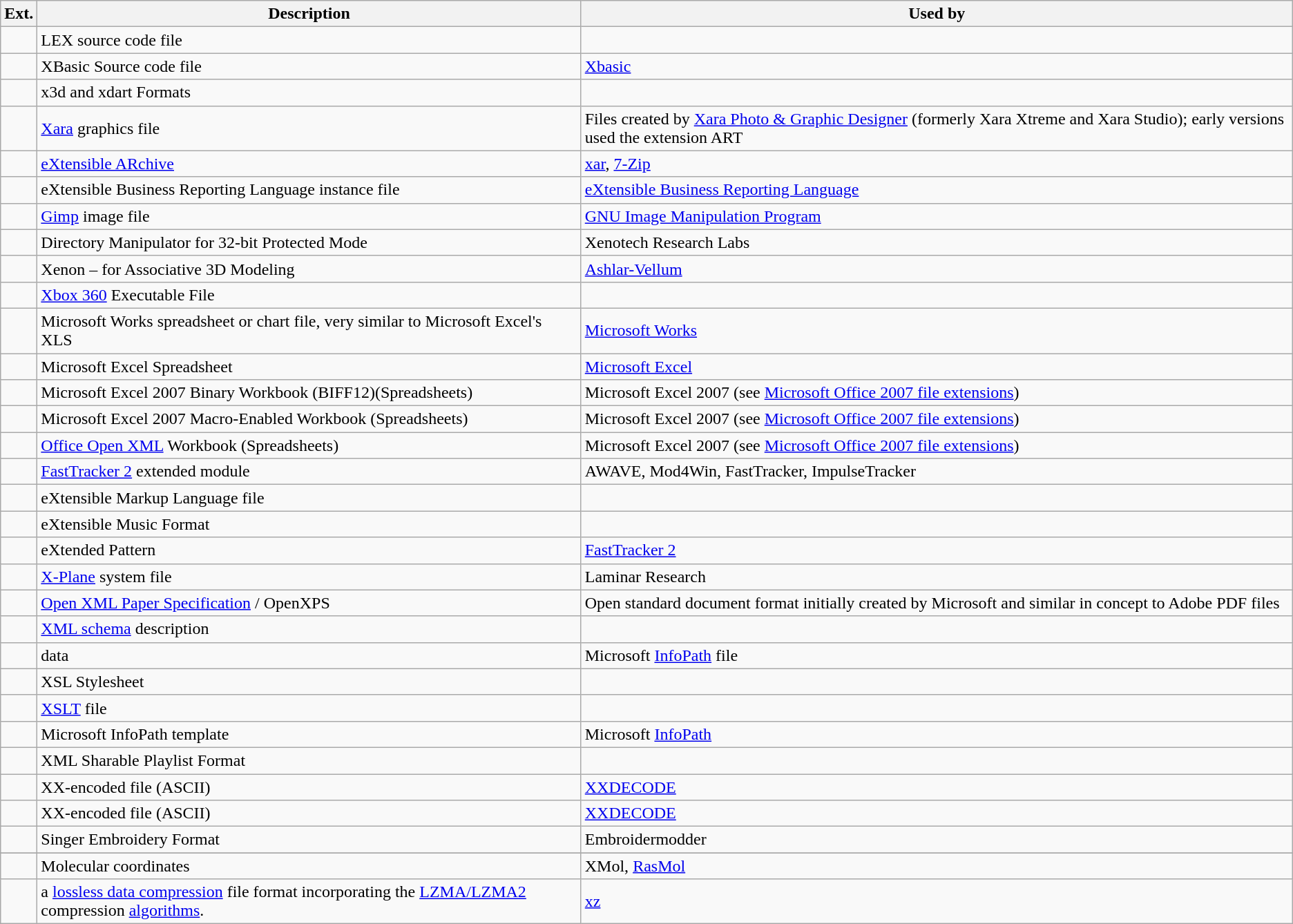<table class="wikitable">
<tr>
<th>Ext.</th>
<th>Description</th>
<th>Used by</th>
</tr>
<tr>
<td></td>
<td>LEX source code file</td>
<td></td>
</tr>
<tr>
<td></td>
<td>XBasic Source code file</td>
<td><a href='#'>Xbasic</a></td>
</tr>
<tr>
<td></td>
<td>x3d and xdart Formats</td>
<td></td>
</tr>
<tr>
<td></td>
<td><a href='#'>Xara</a> graphics file</td>
<td>Files created by <a href='#'>Xara Photo & Graphic Designer</a> (formerly Xara Xtreme and Xara Studio); early versions used the extension ART</td>
</tr>
<tr>
<td></td>
<td><a href='#'>eXtensible ARchive</a></td>
<td><a href='#'>xar</a>, <a href='#'>7-Zip</a></td>
</tr>
<tr>
<td></td>
<td>eXtensible Business Reporting Language instance file</td>
<td><a href='#'>eXtensible Business Reporting Language</a></td>
</tr>
<tr>
<td></td>
<td><a href='#'>Gimp</a> image file</td>
<td><a href='#'>GNU Image Manipulation Program</a></td>
</tr>
<tr>
<td></td>
<td>Directory Manipulator for 32-bit Protected Mode</td>
<td>Xenotech Research Labs</td>
</tr>
<tr>
<td></td>
<td>Xenon – for Associative 3D Modeling</td>
<td><a href='#'>Ashlar-Vellum</a></td>
</tr>
<tr>
<td></td>
<td><a href='#'>Xbox 360</a> Executable File</td>
<td></td>
</tr>
<tr>
<td></td>
<td>Microsoft Works spreadsheet or chart file, very similar to Microsoft Excel's XLS</td>
<td><a href='#'>Microsoft Works</a></td>
</tr>
<tr>
<td></td>
<td>Microsoft Excel Spreadsheet</td>
<td><a href='#'>Microsoft Excel</a></td>
</tr>
<tr>
<td></td>
<td>Microsoft Excel 2007 Binary Workbook (BIFF12)(Spreadsheets)</td>
<td>Microsoft Excel 2007 (see <a href='#'>Microsoft Office 2007 file extensions</a>)</td>
</tr>
<tr>
<td></td>
<td>Microsoft Excel 2007 Macro-Enabled Workbook (Spreadsheets)</td>
<td>Microsoft Excel 2007 (see <a href='#'>Microsoft Office 2007 file extensions</a>)</td>
</tr>
<tr>
<td></td>
<td><a href='#'>Office Open XML</a> Workbook (Spreadsheets)</td>
<td>Microsoft Excel 2007 (see <a href='#'>Microsoft Office 2007 file extensions</a>)</td>
</tr>
<tr>
<td></td>
<td><a href='#'>FastTracker 2</a> extended module</td>
<td>AWAVE, Mod4Win, FastTracker, ImpulseTracker</td>
</tr>
<tr>
<td></td>
<td>eXtensible Markup Language file</td>
<td></td>
</tr>
<tr>
<td></td>
<td>eXtensible Music Format</td>
<td></td>
</tr>
<tr>
<td></td>
<td>eXtended Pattern</td>
<td><a href='#'>FastTracker 2</a></td>
</tr>
<tr>
<td></td>
<td><a href='#'>X-Plane</a> system file</td>
<td>Laminar Research</td>
</tr>
<tr>
<td></td>
<td><a href='#'>Open XML Paper Specification</a> / OpenXPS</td>
<td>Open standard document format initially created by Microsoft and similar in concept to Adobe PDF files</td>
</tr>
<tr>
<td></td>
<td><a href='#'>XML schema</a> description</td>
<td></td>
</tr>
<tr>
<td></td>
<td>data</td>
<td>Microsoft <a href='#'>InfoPath</a> file</td>
</tr>
<tr>
<td></td>
<td>XSL Stylesheet</td>
<td></td>
</tr>
<tr>
<td></td>
<td><a href='#'>XSLT</a> file</td>
<td></td>
</tr>
<tr>
<td></td>
<td>Microsoft InfoPath template</td>
<td>Microsoft <a href='#'>InfoPath</a></td>
</tr>
<tr>
<td></td>
<td>XML Sharable Playlist Format</td>
<td></td>
</tr>
<tr>
<td></td>
<td>XX-encoded file (ASCII)</td>
<td><a href='#'>XXDECODE</a></td>
</tr>
<tr>
<td></td>
<td>XX-encoded file (ASCII)</td>
<td><a href='#'>XXDECODE</a></td>
</tr>
<tr>
<td></td>
<td>Singer Embroidery Format</td>
<td>Embroidermodder</td>
</tr>
<tr>
</tr>
<tr>
<td></td>
<td>Molecular coordinates</td>
<td>XMol, <a href='#'>RasMol</a></td>
</tr>
<tr>
<td></td>
<td>a <a href='#'>lossless data compression</a> file format incorporating the <a href='#'>LZMA/LZMA2</a> compression <a href='#'>algorithms</a>.</td>
<td><a href='#'>xz</a></td>
</tr>
</table>
